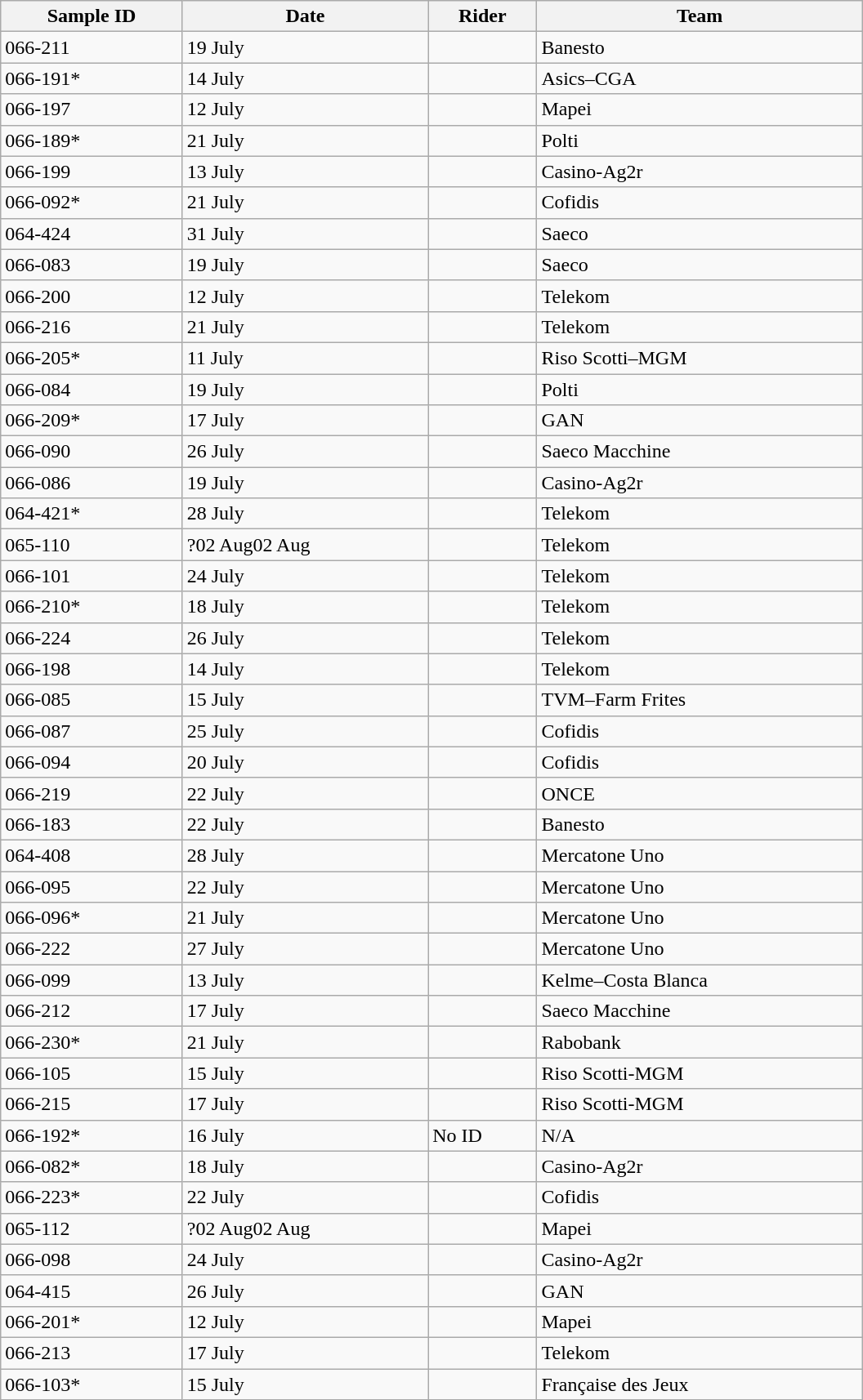<table class="wikitable" style="width:44em;margin-bottom:0;">
<tr>
<th>Sample ID</th>
<th scope="col">Date</th>
<th scope="col">Rider</th>
<th scope="col">Team</th>
</tr>
<tr>
<td>066-211</td>
<td>19 July</td>
<td></td>
<td>Banesto</td>
</tr>
<tr>
<td>066-191*</td>
<td>14 July</td>
<td></td>
<td>Asics–CGA</td>
</tr>
<tr>
<td>066-197</td>
<td>12 July</td>
<td></td>
<td>Mapei</td>
</tr>
<tr>
<td>066-189*</td>
<td>21 July</td>
<td></td>
<td>Polti</td>
</tr>
<tr>
<td>066-199</td>
<td>13 July</td>
<td></td>
<td>Casino-Ag2r</td>
</tr>
<tr>
<td>066-092*</td>
<td>21 July</td>
<td></td>
<td>Cofidis</td>
</tr>
<tr>
<td>064-424</td>
<td>31 July</td>
<td></td>
<td>Saeco</td>
</tr>
<tr>
<td>066-083</td>
<td>19 July</td>
<td></td>
<td>Saeco</td>
</tr>
<tr>
<td>066-200</td>
<td>12 July</td>
<td></td>
<td>Telekom</td>
</tr>
<tr>
<td>066-216</td>
<td>21 July</td>
<td></td>
<td>Telekom</td>
</tr>
<tr>
<td>066-205*</td>
<td>11 July</td>
<td></td>
<td>Riso Scotti–MGM</td>
</tr>
<tr>
<td>066-084</td>
<td>19 July</td>
<td></td>
<td>Polti</td>
</tr>
<tr>
<td>066-209*</td>
<td>17 July</td>
<td></td>
<td>GAN</td>
</tr>
<tr>
<td>066-090</td>
<td>26 July</td>
<td></td>
<td>Saeco Macchine</td>
</tr>
<tr>
<td>066-086</td>
<td>19 July</td>
<td></td>
<td>Casino-Ag2r</td>
</tr>
<tr>
<td>064-421*</td>
<td>28 July</td>
<td></td>
<td>Telekom</td>
</tr>
<tr>
<td>065-110</td>
<td><span>?02 Aug</span>02 Aug</td>
<td></td>
<td>Telekom</td>
</tr>
<tr>
<td>066-101</td>
<td>24 July</td>
<td></td>
<td>Telekom</td>
</tr>
<tr>
<td>066-210*</td>
<td>18 July</td>
<td></td>
<td>Telekom</td>
</tr>
<tr>
<td>066-224</td>
<td>26 July</td>
<td></td>
<td>Telekom</td>
</tr>
<tr>
<td>066-198</td>
<td>14 July</td>
<td></td>
<td>Telekom</td>
</tr>
<tr>
<td>066-085</td>
<td>15 July</td>
<td></td>
<td>TVM–Farm Frites</td>
</tr>
<tr>
<td>066-087</td>
<td>25 July</td>
<td></td>
<td>Cofidis</td>
</tr>
<tr>
<td>066-094</td>
<td>20 July</td>
<td></td>
<td>Cofidis</td>
</tr>
<tr>
<td>066-219</td>
<td>22 July</td>
<td></td>
<td>ONCE</td>
</tr>
<tr>
<td>066-183</td>
<td>22 July</td>
<td></td>
<td>Banesto</td>
</tr>
<tr>
<td>064-408</td>
<td>28 July</td>
<td></td>
<td>Mercatone Uno</td>
</tr>
<tr>
<td>066-095</td>
<td>22 July</td>
<td></td>
<td>Mercatone Uno</td>
</tr>
<tr>
<td>066-096*</td>
<td>21 July</td>
<td></td>
<td>Mercatone Uno</td>
</tr>
<tr>
<td>066-222</td>
<td>27 July</td>
<td></td>
<td>Mercatone Uno</td>
</tr>
<tr>
<td>066-099</td>
<td>13 July</td>
<td></td>
<td>Kelme–Costa Blanca</td>
</tr>
<tr>
<td>066-212</td>
<td>17 July</td>
<td></td>
<td>Saeco Macchine</td>
</tr>
<tr>
<td>066-230*</td>
<td>21 July</td>
<td></td>
<td>Rabobank</td>
</tr>
<tr>
<td>066-105</td>
<td>15 July</td>
<td></td>
<td>Riso Scotti-MGM</td>
</tr>
<tr>
<td>066-215</td>
<td>17 July</td>
<td></td>
<td>Riso Scotti-MGM</td>
</tr>
<tr>
<td>066-192*</td>
<td>16 July</td>
<td>No ID</td>
<td>N/A</td>
</tr>
<tr>
<td>066-082*</td>
<td>18 July</td>
<td></td>
<td>Casino-Ag2r</td>
</tr>
<tr>
<td>066-223*</td>
<td>22 July</td>
<td></td>
<td>Cofidis</td>
</tr>
<tr>
<td>065-112</td>
<td><span>?02 Aug</span>02 Aug</td>
<td></td>
<td>Mapei</td>
</tr>
<tr>
<td>066-098</td>
<td>24 July</td>
<td></td>
<td>Casino-Ag2r</td>
</tr>
<tr>
<td>064-415</td>
<td>26 July</td>
<td></td>
<td>GAN</td>
</tr>
<tr>
<td>066-201*</td>
<td>12 July</td>
<td></td>
<td>Mapei</td>
</tr>
<tr>
<td>066-213</td>
<td>17 July</td>
<td></td>
<td>Telekom</td>
</tr>
<tr>
<td>066-103*</td>
<td>15 July</td>
<td></td>
<td>Française des Jeux</td>
</tr>
</table>
